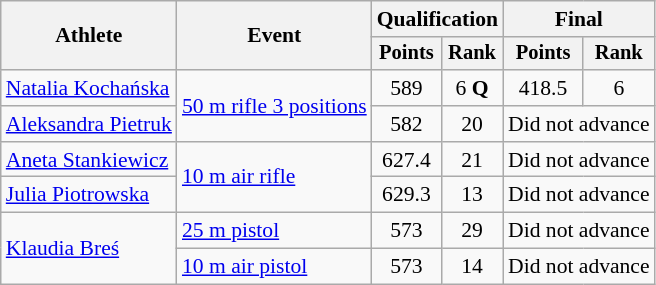<table class="wikitable" style="font-size:90%">
<tr>
<th rowspan=2>Athlete</th>
<th rowspan=2>Event</th>
<th colspan=2>Qualification</th>
<th colspan=2>Final</th>
</tr>
<tr style="font-size:95%">
<th>Points</th>
<th>Rank</th>
<th>Points</th>
<th>Rank</th>
</tr>
<tr align=center>
<td align=left><a href='#'>Natalia Kochańska</a></td>
<td rowspan=2 align=left><a href='#'>50 m rifle 3 positions</a></td>
<td>589</td>
<td>6 <strong>Q</strong></td>
<td>418.5</td>
<td>6</td>
</tr>
<tr align=center>
<td align=left><a href='#'>Aleksandra Pietruk</a></td>
<td>582</td>
<td>20</td>
<td colspan=2>Did not advance</td>
</tr>
<tr align=center>
<td align=left><a href='#'>Aneta Stankiewicz</a></td>
<td rowspan=2 align=left><a href='#'>10 m air rifle</a></td>
<td>627.4</td>
<td>21</td>
<td colspan=2>Did not advance</td>
</tr>
<tr align=center>
<td align=left><a href='#'>Julia Piotrowska</a></td>
<td>629.3</td>
<td>13</td>
<td colspan=2>Did not advance</td>
</tr>
<tr align=center>
<td rowspan=2 align=left><a href='#'>Klaudia Breś</a></td>
<td align=left><a href='#'>25 m pistol</a></td>
<td>573</td>
<td>29</td>
<td colspan=2>Did not advance</td>
</tr>
<tr align=center>
<td align=left><a href='#'>10 m air pistol</a></td>
<td>573</td>
<td>14</td>
<td colspan=2>Did not advance</td>
</tr>
</table>
